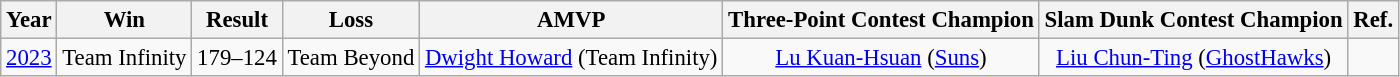<table class="wikitable" style="font-size: 95%; text-align:center;">
<tr>
<th>Year</th>
<th>Win</th>
<th>Result</th>
<th>Loss</th>
<th>AMVP</th>
<th>Three-Point Contest Champion</th>
<th>Slam Dunk Contest Champion</th>
<th>Ref.</th>
</tr>
<tr>
<td><a href='#'>2023</a></td>
<td>Team Infinity</td>
<td>179–124</td>
<td>Team Beyond</td>
<td><a href='#'>Dwight Howard</a> (Team Infinity)</td>
<td><a href='#'>Lu Kuan-Hsuan</a> (<a href='#'>Suns</a>)</td>
<td><a href='#'>Liu Chun-Ting</a> (<a href='#'>GhostHawks</a>)</td>
<td></td>
</tr>
</table>
